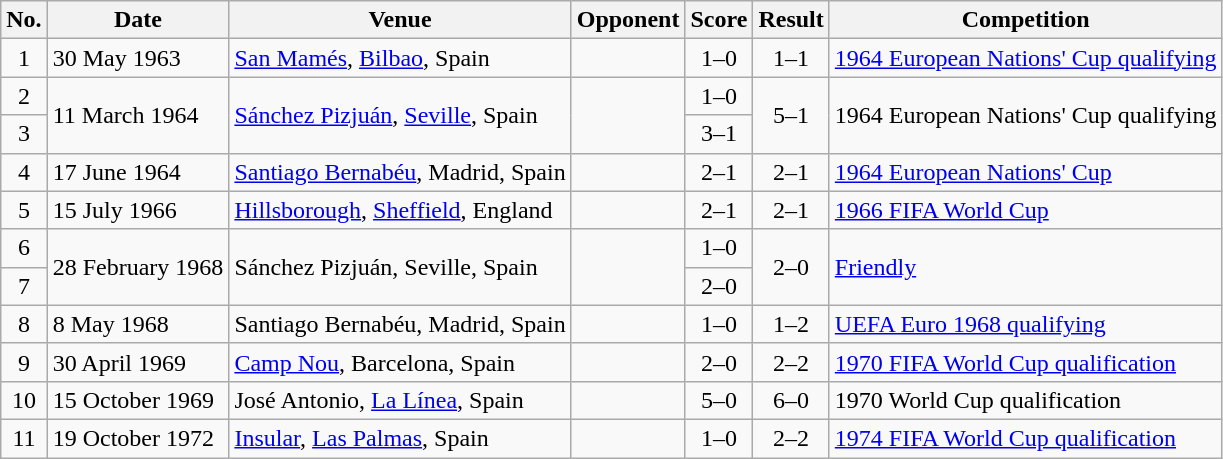<table class="wikitable sortable">
<tr>
<th scope="col">No.</th>
<th scope="col">Date</th>
<th scope="col">Venue</th>
<th scope="col">Opponent</th>
<th scope="col">Score</th>
<th scope="col">Result</th>
<th scope="col">Competition</th>
</tr>
<tr>
<td style="text-align:center">1</td>
<td>30 May 1963</td>
<td><a href='#'>San Mamés</a>, <a href='#'>Bilbao</a>, Spain</td>
<td></td>
<td style="text-align:center">1–0</td>
<td style="text-align:center">1–1</td>
<td><a href='#'>1964 European Nations' Cup qualifying</a></td>
</tr>
<tr>
<td style="text-align:center">2</td>
<td rowspan="2">11 March 1964</td>
<td rowspan="2"><a href='#'>Sánchez Pizjuán</a>, <a href='#'>Seville</a>, Spain</td>
<td rowspan="2"></td>
<td style="text-align:center">1–0</td>
<td rowspan="2" style="text-align:center">5–1</td>
<td rowspan="2">1964 European Nations' Cup qualifying</td>
</tr>
<tr>
<td style="text-align:center">3</td>
<td style="text-align:center">3–1</td>
</tr>
<tr>
<td style="text-align:center">4</td>
<td>17 June 1964</td>
<td><a href='#'>Santiago Bernabéu</a>, Madrid, Spain</td>
<td></td>
<td style="text-align:center">2–1</td>
<td style="text-align:center">2–1</td>
<td><a href='#'>1964 European Nations' Cup</a></td>
</tr>
<tr>
<td style="text-align:center">5</td>
<td>15 July 1966</td>
<td><a href='#'>Hillsborough</a>, <a href='#'>Sheffield</a>, England</td>
<td></td>
<td style="text-align:center">2–1</td>
<td style="text-align:center">2–1</td>
<td><a href='#'>1966 FIFA World Cup</a></td>
</tr>
<tr>
<td style="text-align:center">6</td>
<td rowspan="2">28 February 1968</td>
<td rowspan="2">Sánchez Pizjuán, Seville, Spain</td>
<td rowspan="2"></td>
<td style="text-align:center">1–0</td>
<td rowspan="2" style="text-align:center">2–0</td>
<td rowspan="2"><a href='#'>Friendly</a></td>
</tr>
<tr>
<td style="text-align:center">7</td>
<td style="text-align:center">2–0</td>
</tr>
<tr>
<td style="text-align:center">8</td>
<td>8 May 1968</td>
<td>Santiago Bernabéu, Madrid, Spain</td>
<td></td>
<td style="text-align:center">1–0</td>
<td style="text-align:center">1–2</td>
<td><a href='#'>UEFA Euro 1968 qualifying</a></td>
</tr>
<tr>
<td style="text-align:center">9</td>
<td>30 April 1969</td>
<td><a href='#'>Camp Nou</a>, Barcelona, Spain</td>
<td></td>
<td style="text-align:center">2–0</td>
<td style="text-align:center">2–2</td>
<td><a href='#'>1970 FIFA World Cup qualification</a></td>
</tr>
<tr>
<td style="text-align:center">10</td>
<td>15 October 1969</td>
<td>José Antonio, <a href='#'>La Línea</a>, Spain</td>
<td></td>
<td style="text-align:center">5–0</td>
<td style="text-align:center">6–0</td>
<td>1970 World Cup qualification</td>
</tr>
<tr>
<td style="text-align:center">11</td>
<td>19 October 1972</td>
<td><a href='#'>Insular</a>, <a href='#'>Las Palmas</a>, Spain</td>
<td></td>
<td style="text-align:center">1–0</td>
<td style="text-align:center">2–2</td>
<td><a href='#'>1974 FIFA World Cup qualification</a></td>
</tr>
</table>
